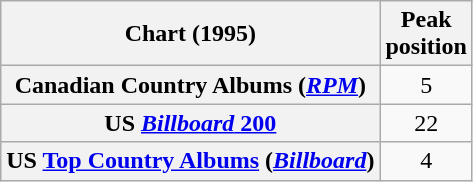<table class="wikitable sortable plainrowheaders" style="text-align:center">
<tr>
<th scope="col">Chart (1995)</th>
<th scope="col">Peak<br>position</th>
</tr>
<tr>
<th scope="row">Canadian Country Albums (<em><a href='#'>RPM</a></em>)</th>
<td>5</td>
</tr>
<tr>
<th scope="row">US <a href='#'><em>Billboard</em> 200</a></th>
<td>22</td>
</tr>
<tr>
<th scope="row">US <a href='#'>Top Country Albums</a> (<em><a href='#'>Billboard</a></em>)</th>
<td>4</td>
</tr>
</table>
